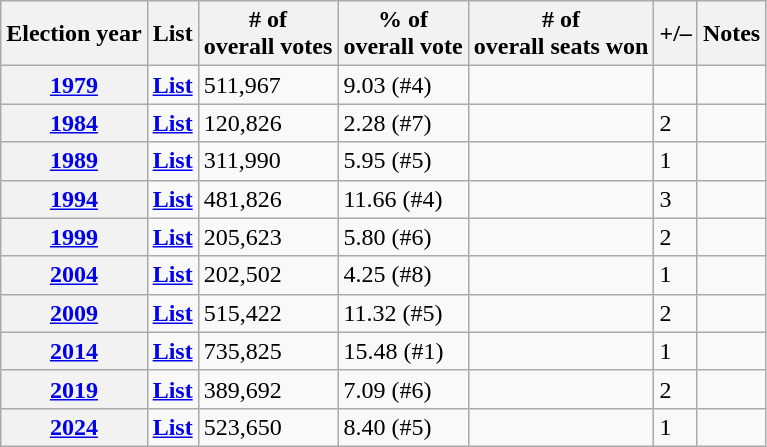<table class=wikitable>
<tr>
<th>Election year</th>
<th>List</th>
<th># of<br>overall votes</th>
<th>% of<br>overall vote</th>
<th># of<br>overall seats won</th>
<th>+/–</th>
<th>Notes</th>
</tr>
<tr>
<th><a href='#'>1979</a></th>
<td><a href='#'><strong>List</strong></a></td>
<td>511,967</td>
<td>9.03 (#4)</td>
<td></td>
<td></td>
<td></td>
</tr>
<tr>
<th><a href='#'>1984</a></th>
<td><a href='#'><strong>List</strong></a></td>
<td>120,826</td>
<td>2.28 (#7)</td>
<td></td>
<td>2 </td>
<td></td>
</tr>
<tr>
<th><a href='#'>1989</a></th>
<td><a href='#'><strong>List</strong></a></td>
<td>311,990</td>
<td>5.95 (#5)</td>
<td></td>
<td>1 </td>
<td></td>
</tr>
<tr>
<th><a href='#'>1994</a></th>
<td><a href='#'><strong>List</strong></a></td>
<td>481,826</td>
<td>11.66 (#4)</td>
<td></td>
<td>3 </td>
<td></td>
</tr>
<tr>
<th><a href='#'>1999</a></th>
<td><a href='#'><strong>List</strong></a></td>
<td>205,623</td>
<td>5.80 (#6)</td>
<td></td>
<td>2 </td>
<td></td>
</tr>
<tr>
<th><a href='#'>2004</a></th>
<td><a href='#'><strong>List</strong></a></td>
<td>202,502</td>
<td>4.25 (#8)</td>
<td></td>
<td>1 </td>
<td></td>
</tr>
<tr>
<th><a href='#'>2009</a></th>
<td><a href='#'><strong>List</strong></a></td>
<td>515,422</td>
<td>11.32 (#5)</td>
<td></td>
<td>2 </td>
<td></td>
</tr>
<tr>
<th><a href='#'>2014</a></th>
<td><a href='#'><strong>List</strong></a></td>
<td>735,825</td>
<td>15.48	(#1)</td>
<td></td>
<td>1 </td>
<td></td>
</tr>
<tr>
<th><a href='#'>2019</a></th>
<td><a href='#'><strong>List</strong></a></td>
<td>389,692</td>
<td>7.09 (#6)</td>
<td></td>
<td>2 </td>
<td></td>
</tr>
<tr>
<th><a href='#'>2024</a></th>
<td><a href='#'><strong>List</strong></a></td>
<td>523,650</td>
<td>8.40 (#5)</td>
<td></td>
<td>1 </td>
<td></td>
</tr>
</table>
